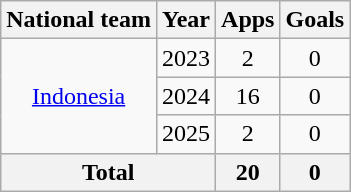<table class="wikitable" style="text-align:center">
<tr>
<th>National team</th>
<th>Year</th>
<th>Apps</th>
<th>Goals</th>
</tr>
<tr>
<td rowspan="3"><a href='#'>Indonesia</a></td>
<td>2023</td>
<td>2</td>
<td>0</td>
</tr>
<tr>
<td>2024</td>
<td>16</td>
<td>0</td>
</tr>
<tr>
<td>2025</td>
<td>2</td>
<td>0</td>
</tr>
<tr>
<th colspan="2">Total</th>
<th>20</th>
<th>0</th>
</tr>
</table>
